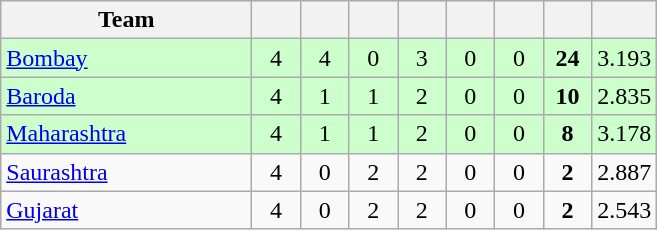<table class="wikitable" style="text-align:center">
<tr>
<th style="width:160px">Team</th>
<th style="width:25px"></th>
<th style="width:25px"></th>
<th style="width:25px"></th>
<th style="width:25px"></th>
<th style="width:25px"></th>
<th style="width:25px"></th>
<th style="width:25px"></th>
<th style="width:25px;"></th>
</tr>
<tr style="background:#cfc;">
<td style="text-align:left"><a href='#'>Bombay</a></td>
<td>4</td>
<td>4</td>
<td>0</td>
<td>3</td>
<td>0</td>
<td>0</td>
<td><strong>24</strong></td>
<td>3.193</td>
</tr>
<tr style="background:#cfc;">
<td style="text-align:left"><a href='#'>Baroda</a></td>
<td>4</td>
<td>1</td>
<td>1</td>
<td>2</td>
<td>0</td>
<td>0</td>
<td><strong>10</strong></td>
<td>2.835</td>
</tr>
<tr style="background:#cfc;">
<td style="text-align:left"><a href='#'>Maharashtra</a></td>
<td>4</td>
<td>1</td>
<td>1</td>
<td>2</td>
<td>0</td>
<td>0</td>
<td><strong>8</strong></td>
<td>3.178</td>
</tr>
<tr>
<td style="text-align:left"><a href='#'>Saurashtra</a></td>
<td>4</td>
<td>0</td>
<td>2</td>
<td>2</td>
<td>0</td>
<td>0</td>
<td><strong>2</strong></td>
<td>2.887</td>
</tr>
<tr>
<td style="text-align:left"><a href='#'>Gujarat</a></td>
<td>4</td>
<td>0</td>
<td>2</td>
<td>2</td>
<td>0</td>
<td>0</td>
<td><strong>2</strong></td>
<td>2.543</td>
</tr>
</table>
